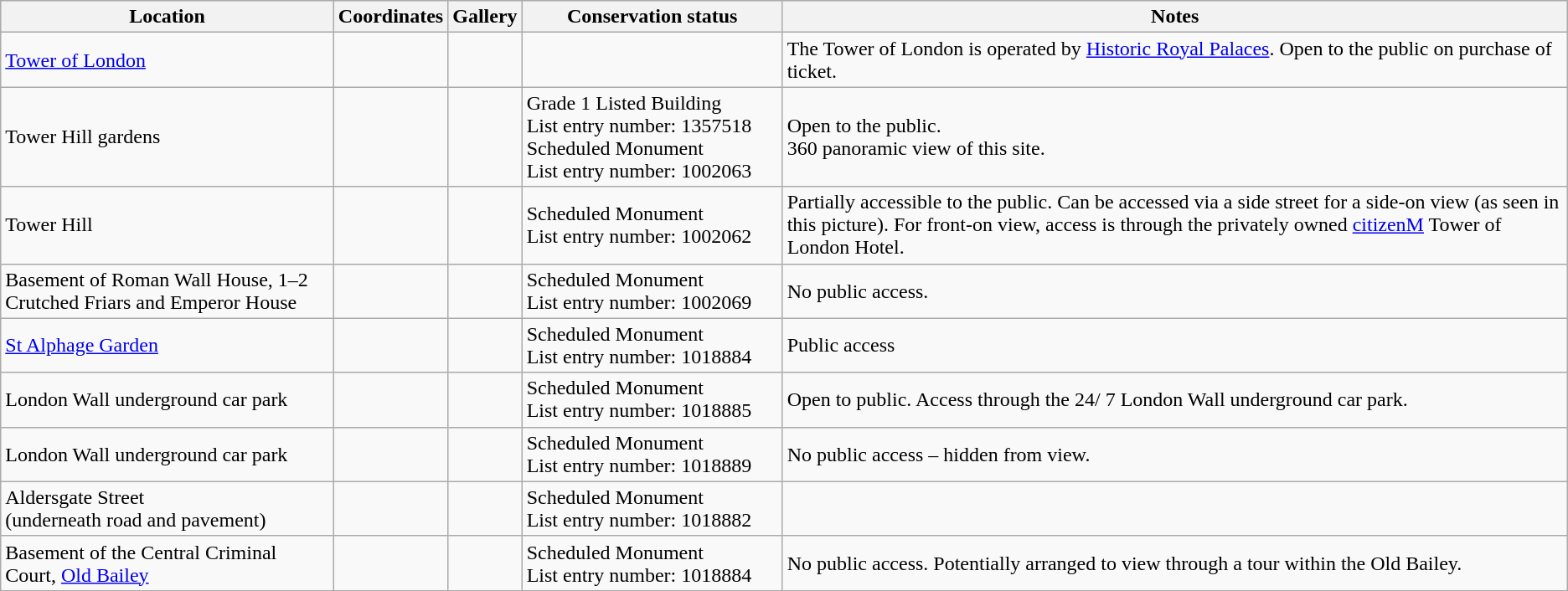<table class="wikitable">
<tr>
<th>Location</th>
<th>Coordinates</th>
<th>Gallery</th>
<th width=200>Conservation status</th>
<th>Notes</th>
</tr>
<tr>
<td><a href='#'>Tower of London</a></td>
<td></td>
<td></td>
<td></td>
<td>The Tower of London is operated by <a href='#'>Historic Royal Palaces</a>. Open to the public on purchase of ticket.</td>
</tr>
<tr>
<td>Tower Hill gardens</td>
<td></td>
<td>  </td>
<td>Grade 1 Listed Building<br>List entry number: 1357518<br>Scheduled Monument<br>List entry number: 1002063</td>
<td>Open to the public.<br>360 panoramic view of this site.</td>
</tr>
<tr>
<td>Tower Hill</td>
<td></td>
<td></td>
<td>Scheduled Monument<br>List entry number: 1002062</td>
<td>Partially accessible to the public. Can be accessed via a side street for a side-on view (as seen in this picture). For front-on view, access is through the privately owned <a href='#'>citizenM</a> Tower of London Hotel.</td>
</tr>
<tr>
<td>Basement of Roman Wall House, 1–2 Crutched Friars and Emperor House</td>
<td></td>
<td></td>
<td>Scheduled Monument<br>List entry number: 1002069</td>
<td>No public access.</td>
</tr>
<tr>
<td><a href='#'>St Alphage Garden</a></td>
<td></td>
<td></td>
<td>Scheduled Monument<br>List entry number: 1018884</td>
<td>Public access</td>
</tr>
<tr>
<td>London Wall underground car park</td>
<td></td>
<td></td>
<td>Scheduled Monument<br>List entry number: 1018885</td>
<td>Open to public. Access through the 24/ 7 London Wall underground car park.</td>
</tr>
<tr>
<td>London Wall underground car park</td>
<td></td>
<td><br></td>
<td>Scheduled Monument<br>List entry number: 1018889</td>
<td>No public access – hidden from view.</td>
</tr>
<tr>
<td>Aldersgate Street<br>(underneath road and pavement)</td>
<td></td>
<td></td>
<td>Scheduled Monument<br>List entry number: 1018882</td>
<td></td>
</tr>
<tr>
<td>Basement of the Central Criminal Court, <a href='#'>Old Bailey</a></td>
<td></td>
<td></td>
<td>Scheduled Monument<br>List entry number: 1018884</td>
<td>No public access. Potentially arranged to view through a tour within the Old Bailey.</td>
</tr>
</table>
